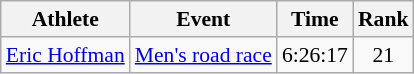<table class=wikitable style="font-size:90%">
<tr>
<th>Athlete</th>
<th>Event</th>
<th>Time</th>
<th>Rank</th>
</tr>
<tr align=center>
<td align=left><a href='#'>Eric Hoffman</a></td>
<td align=left><a href='#'>Men's road race</a></td>
<td>6:26:17</td>
<td>21</td>
</tr>
</table>
